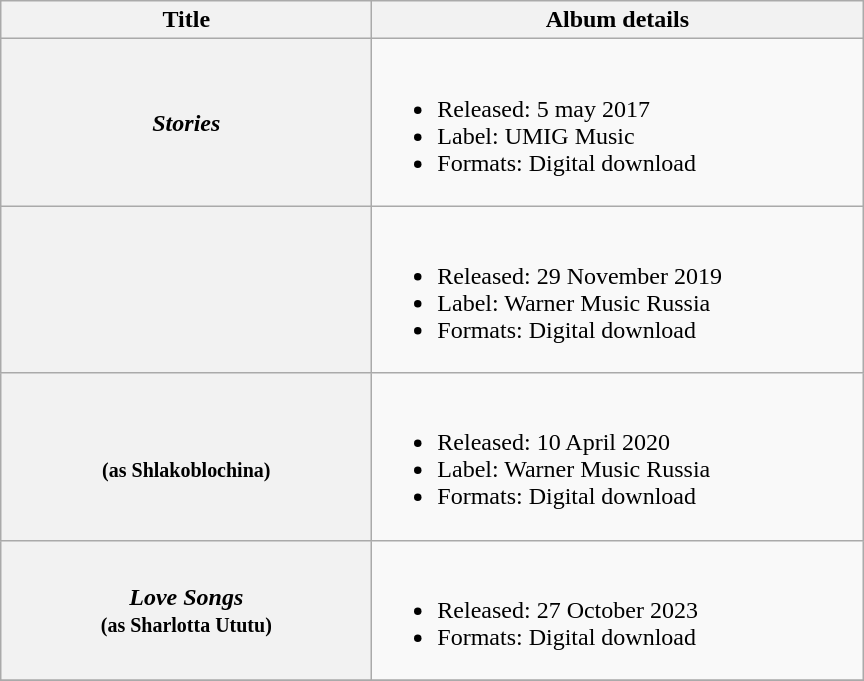<table class="wikitable plainrowheaders" style="text-align:center;">
<tr>
<th style="width:15em;">Title</th>
<th style="width:20em;">Album details</th>
</tr>
<tr>
<th scope="row"><em>Stories</em></th>
<td align=left><br><ul><li>Released: 5 may 2017</li><li>Label: UMIG Music</li><li>Formats: Digital download</li></ul></td>
</tr>
<tr>
<th scope="row"><em></em></th>
<td align=left><br><ul><li>Released: 29 November 2019</li><li>Label: Warner Music Russia</li><li>Formats: Digital download</li></ul></td>
</tr>
<tr>
<th scope="row"><em></em><br><small>(as Shlakoblochina)</small></th>
<td align=left><br><ul><li>Released: 10 April 2020</li><li>Label: Warner Music Russia</li><li>Formats: Digital download</li></ul></td>
</tr>
<tr>
<th scope="row"><em>Love Songs</em><br><small>(as Sharlotta Ututu)</small></th>
<td align=left><br><ul><li>Released: 27 October 2023</li><li>Formats: Digital download</li></ul></td>
</tr>
<tr>
</tr>
</table>
